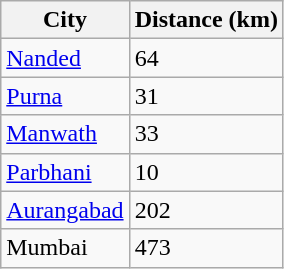<table class="wikitable">
<tr>
<th>City</th>
<th>Distance (km)</th>
</tr>
<tr>
<td><a href='#'>Nanded</a></td>
<td>64</td>
</tr>
<tr>
<td><a href='#'>Purna</a></td>
<td>31</td>
</tr>
<tr>
<td><a href='#'>Manwath</a></td>
<td>33</td>
</tr>
<tr>
<td><a href='#'>Parbhani</a></td>
<td>10</td>
</tr>
<tr>
<td><a href='#'>Aurangabad</a></td>
<td>202</td>
</tr>
<tr>
<td>Mumbai</td>
<td>473</td>
</tr>
</table>
